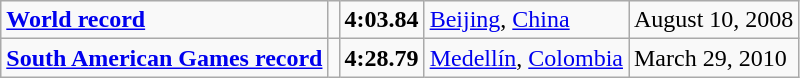<table class="wikitable">
<tr>
<td><strong><a href='#'>World record</a></strong></td>
<td></td>
<td><strong>4:03.84</strong></td>
<td><a href='#'>Beijing</a>, <a href='#'>China</a></td>
<td>August 10, 2008</td>
</tr>
<tr>
<td><strong><a href='#'>South American Games record</a></strong></td>
<td></td>
<td><strong>4:28.79</strong></td>
<td><a href='#'>Medellín</a>, <a href='#'>Colombia</a></td>
<td>March 29, 2010</td>
</tr>
</table>
